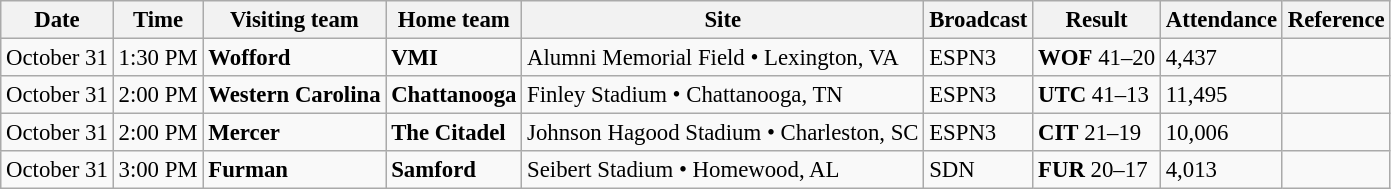<table class="wikitable" style="font-size:95%;">
<tr>
<th>Date</th>
<th>Time</th>
<th>Visiting team</th>
<th>Home team</th>
<th>Site</th>
<th>Broadcast</th>
<th>Result</th>
<th>Attendance</th>
<th class="unsortable">Reference</th>
</tr>
<tr bgcolor=>
<td>October 31</td>
<td>1:30 PM</td>
<td><strong>Wofford</strong></td>
<td><strong>VMI</strong></td>
<td>Alumni Memorial Field • Lexington, VA</td>
<td>ESPN3</td>
<td><strong>WOF</strong> 41–20</td>
<td>4,437</td>
<td></td>
</tr>
<tr bgcolor=>
<td>October 31</td>
<td>2:00 PM</td>
<td><strong>Western Carolina</strong></td>
<td><strong>Chattanooga</strong></td>
<td>Finley Stadium • Chattanooga, TN</td>
<td>ESPN3</td>
<td><strong>UTC</strong> 41–13</td>
<td>11,495</td>
<td></td>
</tr>
<tr bgcolor=>
<td>October 31</td>
<td>2:00 PM</td>
<td><strong>Mercer</strong></td>
<td><strong>The Citadel</strong></td>
<td>Johnson Hagood Stadium • Charleston, SC</td>
<td>ESPN3</td>
<td><strong>CIT</strong> 21–19</td>
<td>10,006</td>
<td></td>
</tr>
<tr bgcolor=>
<td>October 31</td>
<td>3:00 PM</td>
<td><strong>Furman</strong></td>
<td><strong>Samford</strong></td>
<td>Seibert Stadium • Homewood, AL</td>
<td>SDN</td>
<td><strong>FUR</strong> 20–17</td>
<td>4,013</td>
<td></td>
</tr>
</table>
